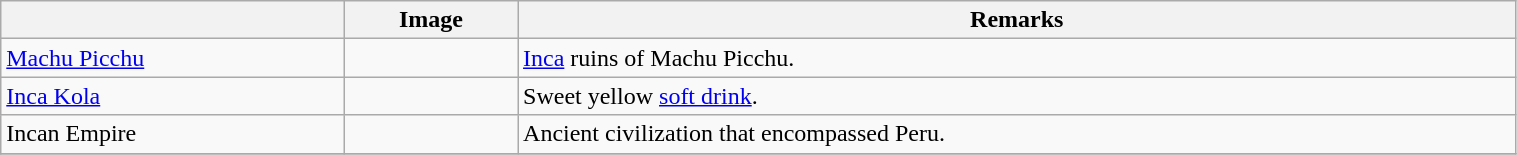<table class="wikitable" style="width:80%;">
<tr>
<th></th>
<th>Image</th>
<th>Remarks</th>
</tr>
<tr>
<td><a href='#'>Machu Picchu</a></td>
<td></td>
<td><a href='#'>Inca</a> ruins of Machu Picchu.</td>
</tr>
<tr>
<td><a href='#'>Inca Kola</a></td>
<td></td>
<td>Sweet yellow <a href='#'>soft drink</a>.</td>
</tr>
<tr>
<td>Incan Empire</td>
<td></td>
<td>Ancient civilization that encompassed Peru.</td>
</tr>
<tr>
</tr>
</table>
